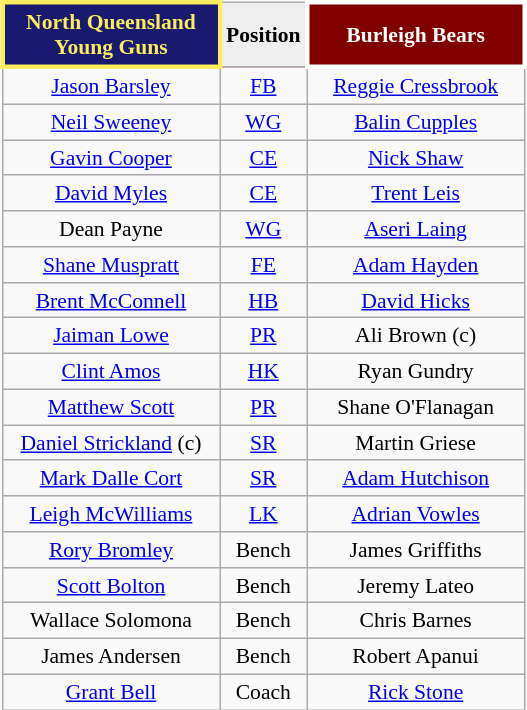<table class="wikitable" style="float:right; font-size:90%; text-align:center; margin-left:1em;">
<tr style="background:#f03;">
<th align="centre" width="136" style="border: 3px solid #FBEC5D; background: #191970; color: #FBEC5D">North Queensland Young Guns</th>
<th align="center" style="background: #eeeeee; color: black">Position</th>
<th align="centre" width="136" style="border: 3px solid white; background: maroon; color: white">Burleigh Bears</th>
</tr>
<tr>
<td><a href='#'>Jason Barsley</a></td>
<td><a href='#'>FB</a></td>
<td><a href='#'>Reggie Cressbrook</a></td>
</tr>
<tr>
<td><a href='#'>Neil Sweeney</a></td>
<td><a href='#'>WG</a></td>
<td><a href='#'>Balin Cupples</a></td>
</tr>
<tr>
<td><a href='#'>Gavin Cooper</a></td>
<td><a href='#'>CE</a></td>
<td><a href='#'>Nick Shaw</a></td>
</tr>
<tr>
<td><a href='#'>David Myles</a></td>
<td><a href='#'>CE</a></td>
<td><a href='#'>Trent Leis</a></td>
</tr>
<tr>
<td>Dean Payne</td>
<td><a href='#'>WG</a></td>
<td><a href='#'>Aseri Laing</a></td>
</tr>
<tr>
<td><a href='#'>Shane Muspratt</a></td>
<td><a href='#'>FE</a></td>
<td><a href='#'>Adam Hayden</a></td>
</tr>
<tr>
<td><a href='#'>Brent McConnell</a></td>
<td><a href='#'>HB</a></td>
<td><a href='#'>David Hicks</a></td>
</tr>
<tr>
<td><a href='#'>Jaiman Lowe</a></td>
<td><a href='#'>PR</a></td>
<td>Ali Brown (c)</td>
</tr>
<tr>
<td><a href='#'>Clint Amos</a></td>
<td><a href='#'>HK</a></td>
<td>Ryan Gundry</td>
</tr>
<tr>
<td><a href='#'>Matthew Scott</a></td>
<td><a href='#'>PR</a></td>
<td>Shane O'Flanagan</td>
</tr>
<tr>
<td><a href='#'>Daniel Strickland</a> (c)</td>
<td><a href='#'>SR</a></td>
<td>Martin Griese</td>
</tr>
<tr>
<td><a href='#'>Mark Dalle Cort</a></td>
<td><a href='#'>SR</a></td>
<td><a href='#'>Adam Hutchison</a></td>
</tr>
<tr>
<td><a href='#'>Leigh McWilliams</a></td>
<td><a href='#'>LK</a></td>
<td><a href='#'>Adrian Vowles</a></td>
</tr>
<tr>
<td><a href='#'>Rory Bromley</a></td>
<td>Bench</td>
<td>James Griffiths</td>
</tr>
<tr>
<td><a href='#'>Scott Bolton</a></td>
<td>Bench</td>
<td>Jeremy Lateo</td>
</tr>
<tr>
<td>Wallace Solomona</td>
<td>Bench</td>
<td>Chris Barnes</td>
</tr>
<tr>
<td>James Andersen</td>
<td>Bench</td>
<td>Robert Apanui</td>
</tr>
<tr>
<td><a href='#'>Grant Bell</a></td>
<td>Coach</td>
<td><a href='#'>Rick Stone</a></td>
</tr>
</table>
